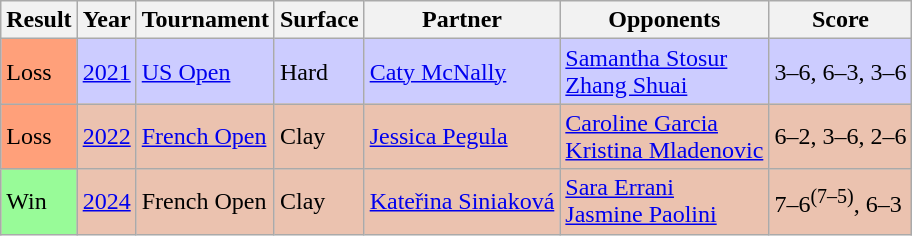<table class="sortable wikitable nowrap">
<tr>
<th>Result</th>
<th>Year</th>
<th>Tournament</th>
<th>Surface</th>
<th>Partner</th>
<th>Opponents</th>
<th class=unsortable>Score</th>
</tr>
<tr style=background:#ccf>
<td style=background:#ffa07a>Loss</td>
<td><a href='#'>2021</a></td>
<td><a href='#'>US Open</a></td>
<td>Hard</td>
<td> <a href='#'>Caty McNally</a></td>
<td> <a href='#'>Samantha Stosur</a> <br>  <a href='#'>Zhang Shuai</a></td>
<td>3–6, 6–3, 3–6</td>
</tr>
<tr style=background:#ebc2af>
<td bgcolor=ffa07a>Loss</td>
<td><a href='#'>2022</a></td>
<td><a href='#'>French Open</a></td>
<td>Clay</td>
<td> <a href='#'>Jessica Pegula</a></td>
<td> <a href='#'>Caroline Garcia</a> <br>  <a href='#'>Kristina Mladenovic</a></td>
<td>6–2, 3–6, 2–6</td>
</tr>
<tr style=background:#ebc2af>
<td bgcolor=98fb98>Win</td>
<td><a href='#'>2024</a></td>
<td>French Open</td>
<td>Clay</td>
<td> <a href='#'>Kateřina Siniaková</a></td>
<td> <a href='#'>Sara Errani</a> <br>  <a href='#'>Jasmine Paolini</a></td>
<td>7–6<sup>(7–5)</sup>, 6–3</td>
</tr>
</table>
